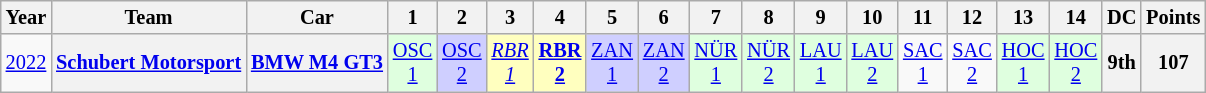<table class="wikitable" style="text-align:center; font-size:85%">
<tr>
<th>Year</th>
<th>Team</th>
<th>Car</th>
<th>1</th>
<th>2</th>
<th>3</th>
<th>4</th>
<th>5</th>
<th>6</th>
<th>7</th>
<th>8</th>
<th>9</th>
<th>10</th>
<th>11</th>
<th>12</th>
<th>13</th>
<th>14</th>
<th>DC</th>
<th>Points</th>
</tr>
<tr>
<td><a href='#'>2022</a></td>
<th nowrap><a href='#'>Schubert Motorsport</a></th>
<th nowrap><a href='#'>BMW M4 GT3</a></th>
<td style="background:#DFFFDF;"><a href='#'>OSC<br>1</a><br></td>
<td style="background:#CFCFFF;"><a href='#'>OSC<br>2</a><br></td>
<td style="background:#FFFFBF;"><em><a href='#'>RBR<br>1</a></em><br></td>
<td style="background:#FFFFBF;"><strong><a href='#'>RBR<br>2</a></strong><br></td>
<td style="background:#CFCFFF;"><a href='#'>ZAN<br>1</a><br></td>
<td style="background:#CFCFFF;"><a href='#'>ZAN<br>2</a><br></td>
<td style="background:#DFFFDF;"><a href='#'>NÜR<br>1</a><br></td>
<td style="background:#DFFFDF;"><a href='#'>NÜR<br>2</a><br></td>
<td style="background:#DFFFDF;"><a href='#'>LAU<br>1</a><br></td>
<td style="background:#DFFFDF;"><a href='#'>LAU<br>2</a><br></td>
<td style="background:#;"><a href='#'>SAC<br>1</a></td>
<td style="background:#;"><a href='#'>SAC<br>2</a></td>
<td style="background:#DFFFDF;"><a href='#'>HOC<br>1</a><br></td>
<td style="background:#DFFFDF;"><a href='#'>HOC<br>2</a><br></td>
<th>9th</th>
<th>107</th>
</tr>
</table>
